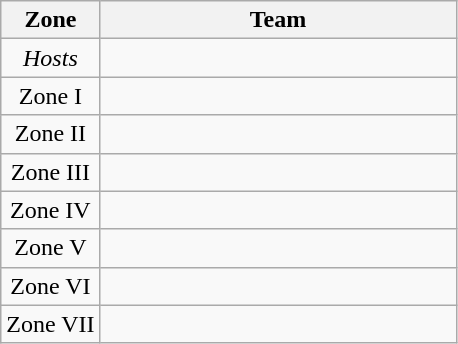<table class="wikitable">
<tr>
<th>Zone</th>
<th width=230>Team</th>
</tr>
<tr>
<td align=center><em>Hosts</em></td>
<td></td>
</tr>
<tr>
<td align=center>Zone I</td>
<td></td>
</tr>
<tr>
<td align=center>Zone II</td>
<td></td>
</tr>
<tr>
<td align=center>Zone III</td>
<td></td>
</tr>
<tr>
<td align=center>Zone IV</td>
<td></td>
</tr>
<tr>
<td align=center>Zone V</td>
<td></td>
</tr>
<tr>
<td align=center>Zone VI</td>
<td></td>
</tr>
<tr>
<td align=center>Zone VII</td>
<td> <em></em><br> <em></em></td>
</tr>
</table>
